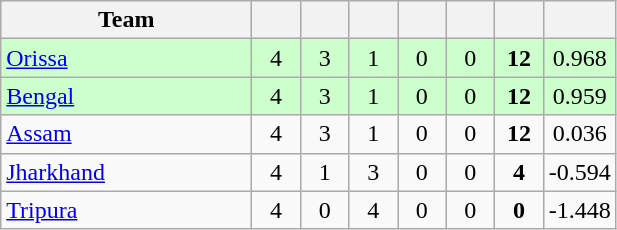<table class="wikitable" style="text-align:center">
<tr>
<th style="width:160px">Team</th>
<th style="width:25px"></th>
<th style="width:25px"></th>
<th style="width:25px"></th>
<th style="width:25px"></th>
<th style="width:25px"></th>
<th style="width:25px"></th>
<th style="width:25px"></th>
</tr>
<tr style="background:#cfc;">
<td style="text-align:left"><a href='#'>Orissa</a></td>
<td>4</td>
<td>3</td>
<td>1</td>
<td>0</td>
<td>0</td>
<td><strong>12</strong></td>
<td>0.968</td>
</tr>
<tr style="background:#cfc;">
<td style="text-align:left"><a href='#'>Bengal</a></td>
<td>4</td>
<td>3</td>
<td>1</td>
<td>0</td>
<td>0</td>
<td><strong>12</strong></td>
<td>0.959</td>
</tr>
<tr>
<td style="text-align:left"><a href='#'>Assam</a></td>
<td>4</td>
<td>3</td>
<td>1</td>
<td>0</td>
<td>0</td>
<td><strong>12</strong></td>
<td>0.036</td>
</tr>
<tr>
<td style="text-align:left"><a href='#'>Jharkhand</a></td>
<td>4</td>
<td>1</td>
<td>3</td>
<td>0</td>
<td>0</td>
<td><strong>4</strong></td>
<td>-0.594</td>
</tr>
<tr>
<td style="text-align:left"><a href='#'>Tripura</a></td>
<td>4</td>
<td>0</td>
<td>4</td>
<td>0</td>
<td>0</td>
<td><strong>0</strong></td>
<td>-1.448</td>
</tr>
</table>
